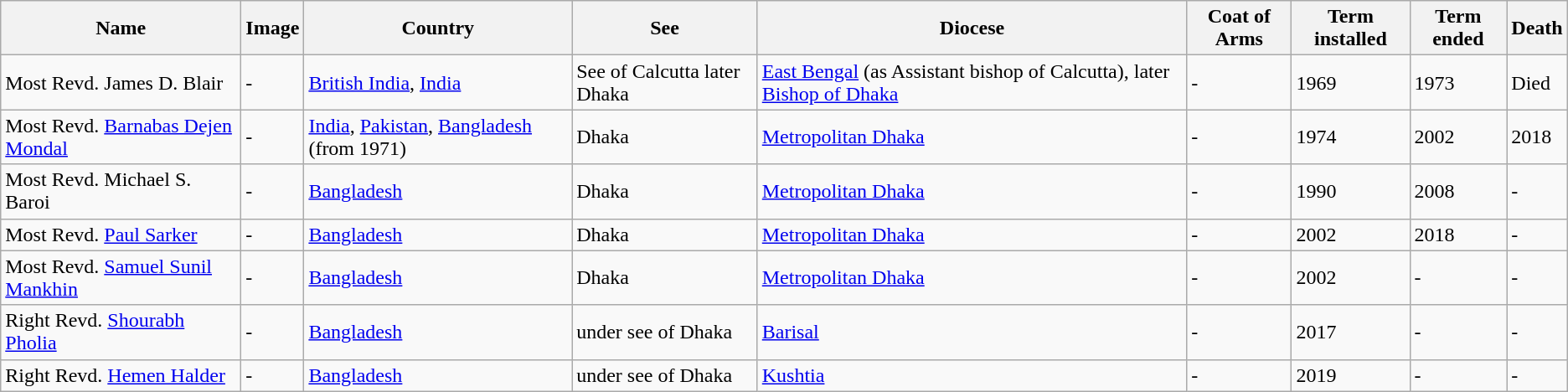<table class="wikitable sortable">
<tr>
<th>Name</th>
<th>Image</th>
<th>Country</th>
<th>See</th>
<th>Diocese</th>
<th>Coat of Arms</th>
<th>Term installed</th>
<th>Term ended</th>
<th>Death</th>
</tr>
<tr>
<td>Most Revd. James D. Blair</td>
<td>-</td>
<td><a href='#'>British India</a>, <a href='#'>India</a></td>
<td>See of Calcutta later Dhaka</td>
<td><a href='#'>East Bengal</a> (as Assistant bishop of Calcutta), later <a href='#'>Bishop of Dhaka</a></td>
<td>-</td>
<td>1969</td>
<td>1973</td>
<td>Died</td>
</tr>
<tr>
<td>Most Revd. <a href='#'>Barnabas Dejen Mondal</a></td>
<td>-</td>
<td><a href='#'>India</a>, <a href='#'>Pakistan</a>, <a href='#'>Bangladesh</a> (from 1971)</td>
<td>Dhaka</td>
<td><a href='#'>Metropolitan Dhaka</a></td>
<td>-</td>
<td>1974</td>
<td>2002</td>
<td>2018</td>
</tr>
<tr>
<td>Most Revd. Michael S. Baroi</td>
<td>-</td>
<td><a href='#'>Bangladesh</a></td>
<td>Dhaka</td>
<td><a href='#'>Metropolitan Dhaka</a></td>
<td>-</td>
<td>1990</td>
<td>2008</td>
<td>-</td>
</tr>
<tr>
<td>Most Revd. <a href='#'>Paul Sarker</a></td>
<td>-</td>
<td><a href='#'>Bangladesh</a></td>
<td>Dhaka</td>
<td><a href='#'>Metropolitan Dhaka</a></td>
<td>-</td>
<td>2002</td>
<td>2018</td>
<td>-</td>
</tr>
<tr>
<td>Most Revd. <a href='#'>Samuel Sunil Mankhin</a></td>
<td>-</td>
<td><a href='#'>Bangladesh</a></td>
<td>Dhaka</td>
<td><a href='#'>Metropolitan Dhaka</a></td>
<td>-</td>
<td>2002</td>
<td>-</td>
<td>-</td>
</tr>
<tr>
<td>Right Revd. <a href='#'>Shourabh Pholia</a></td>
<td>-</td>
<td><a href='#'>Bangladesh</a></td>
<td>under see of Dhaka</td>
<td><a href='#'>Barisal</a></td>
<td>-</td>
<td>2017</td>
<td>-</td>
<td>-</td>
</tr>
<tr>
<td>Right Revd. <a href='#'>Hemen Halder</a></td>
<td>-</td>
<td><a href='#'>Bangladesh</a></td>
<td>under see of Dhaka</td>
<td><a href='#'>Kushtia</a></td>
<td>-</td>
<td>2019</td>
<td>-</td>
<td>-</td>
</tr>
</table>
